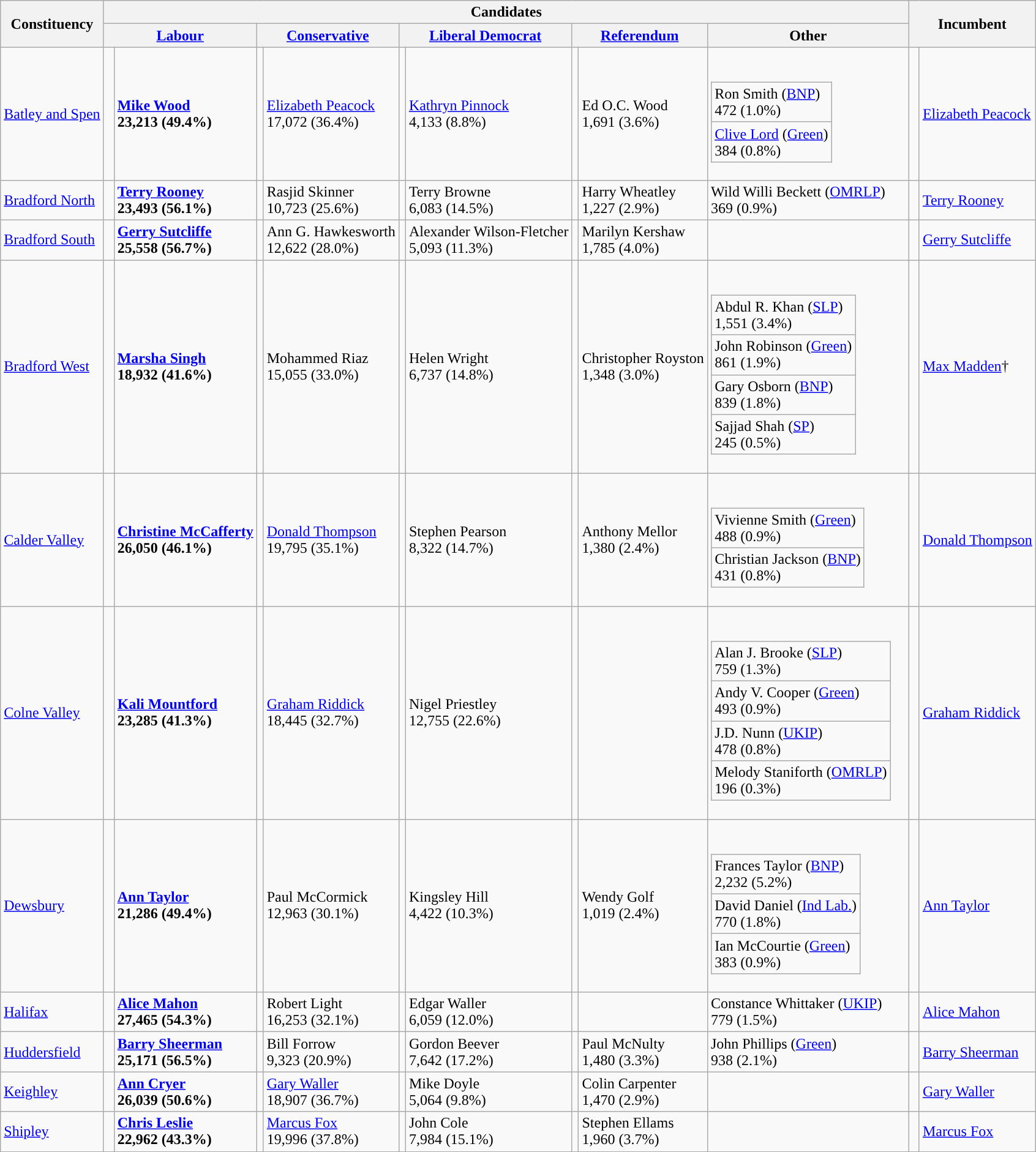<table class="wikitable">
<tr>
<th rowspan="2">Constituency</th>
<th colspan="9">Candidates</th>
<th colspan="2" rowspan="2">Incumbent</th>
</tr>
<tr>
<th colspan="2"><a href='#'>Labour</a></th>
<th colspan="2"><a href='#'>Conservative</a></th>
<th colspan="2"><a href='#'>Liberal Democrat</a></th>
<th colspan="2"><a href='#'>Referendum</a></th>
<th>Other</th>
</tr>
<tr>
<td><a href='#'>Batley and Spen</a></td>
<td style="color:inherit;background:"> </td>
<td><strong><a href='#'>Mike Wood</a></strong><br><strong>23,213 (49.4%)</strong></td>
<td></td>
<td><a href='#'>Elizabeth Peacock</a><br>17,072 (36.4%)</td>
<td></td>
<td><a href='#'>Kathryn Pinnock</a><br>4,133 (8.8%)</td>
<td></td>
<td>Ed O.C. Wood<br>1,691 (3.6%)</td>
<td><br><table class="wikitable">
<tr>
<td>Ron Smith (<a href='#'>BNP</a>)<br>472 (1.0%)</td>
</tr>
<tr>
<td><a href='#'>Clive Lord</a> (<a href='#'>Green</a>)<br>384 (0.8%)</td>
</tr>
</table>
</td>
<td style="color:inherit;background:"> </td>
<td><a href='#'>Elizabeth Peacock</a></td>
</tr>
<tr>
<td><a href='#'>Bradford North</a></td>
<td style="color:inherit;background:"> </td>
<td><strong><a href='#'>Terry Rooney</a></strong><br><strong>23,493 (56.1%)</strong></td>
<td></td>
<td>Rasjid Skinner<br>10,723 (25.6%)</td>
<td></td>
<td>Terry Browne<br>6,083 (14.5%)</td>
<td></td>
<td>Harry Wheatley<br>1,227 (2.9%)</td>
<td>Wild Willi Beckett (<a href='#'>OMRLP</a>)<br>369 (0.9%)</td>
<td style="color:inherit;background:"> </td>
<td><a href='#'>Terry Rooney</a></td>
</tr>
<tr>
<td><a href='#'>Bradford South</a></td>
<td style="color:inherit;background:"> </td>
<td><strong><a href='#'>Gerry Sutcliffe</a></strong><br><strong>25,558 (56.7%)</strong></td>
<td></td>
<td>Ann G. Hawkesworth<br>12,622 (28.0%)</td>
<td></td>
<td>Alexander Wilson-Fletcher<br>5,093 (11.3%)</td>
<td></td>
<td>Marilyn Kershaw<br>1,785 (4.0%)</td>
<td></td>
<td style="color:inherit;background:"> </td>
<td><a href='#'>Gerry Sutcliffe</a></td>
</tr>
<tr>
<td><a href='#'>Bradford West</a></td>
<td style="color:inherit;background:"> </td>
<td><strong><a href='#'>Marsha Singh</a></strong><br><strong>18,932 (41.6%)</strong></td>
<td></td>
<td>Mohammed Riaz<br>15,055 (33.0%)</td>
<td></td>
<td>Helen Wright<br>6,737 (14.8%)</td>
<td></td>
<td>Christopher Royston<br>1,348 (3.0%)</td>
<td><br><table class="wikitable">
<tr>
<td>Abdul R. Khan (<a href='#'>SLP</a>)<br>1,551 (3.4%)</td>
</tr>
<tr>
<td>John Robinson (<a href='#'>Green</a>)<br>861 (1.9%)</td>
</tr>
<tr>
<td>Gary Osborn (<a href='#'>BNP</a>)<br>839 (1.8%)</td>
</tr>
<tr>
<td>Sajjad Shah (<a href='#'>SP</a>)<br>245 (0.5%)</td>
</tr>
</table>
</td>
<td style="color:inherit;background:"> </td>
<td><a href='#'>Max Madden</a>†</td>
</tr>
<tr>
<td><a href='#'>Calder Valley</a></td>
<td style="color:inherit;background:"> </td>
<td><strong><a href='#'>Christine McCafferty</a></strong><br><strong>26,050 (46.1%)</strong></td>
<td></td>
<td><a href='#'>Donald Thompson</a><br>19,795 (35.1%)</td>
<td></td>
<td>Stephen Pearson<br>8,322 (14.7%)</td>
<td></td>
<td>Anthony Mellor<br>1,380 (2.4%)</td>
<td><br><table class="wikitable">
<tr>
<td>Vivienne Smith (<a href='#'>Green</a>)<br>488 (0.9%)</td>
</tr>
<tr>
<td>Christian Jackson (<a href='#'>BNP</a>)<br>431 (0.8%)</td>
</tr>
</table>
</td>
<td style="color:inherit;background:"> </td>
<td><a href='#'>Donald Thompson</a></td>
</tr>
<tr>
<td><a href='#'>Colne Valley</a></td>
<td style="color:inherit;background:"> </td>
<td><strong><a href='#'>Kali Mountford</a></strong><br><strong>23,285 (41.3%)</strong></td>
<td></td>
<td><a href='#'>Graham Riddick</a><br>18,445 (32.7%)</td>
<td></td>
<td>Nigel Priestley<br>12,755 (22.6%)</td>
<td></td>
<td></td>
<td><br><table class="wikitable">
<tr>
<td>Alan J. Brooke (<a href='#'>SLP</a>)<br>759 (1.3%)</td>
</tr>
<tr>
<td>Andy V. Cooper (<a href='#'>Green</a>)<br>493 (0.9%)</td>
</tr>
<tr>
<td>J.D. Nunn (<a href='#'>UKIP</a>)<br>478 (0.8%)</td>
</tr>
<tr>
<td>Melody Staniforth (<a href='#'>OMRLP</a>)<br>196 (0.3%)</td>
</tr>
</table>
</td>
<td style="color:inherit;background:"> </td>
<td><a href='#'>Graham Riddick</a></td>
</tr>
<tr>
<td><a href='#'>Dewsbury</a></td>
<td style="color:inherit;background:"> </td>
<td><strong><a href='#'>Ann Taylor</a></strong><br><strong>21,286 (49.4%)</strong></td>
<td></td>
<td>Paul McCormick<br>12,963 (30.1%)</td>
<td></td>
<td>Kingsley Hill<br>4,422 (10.3%)</td>
<td></td>
<td>Wendy Golf<br>1,019 (2.4%)</td>
<td><br><table class="wikitable">
<tr>
<td>Frances Taylor (<a href='#'>BNP</a>)<br>2,232 (5.2%)</td>
</tr>
<tr>
<td>David Daniel (<a href='#'>Ind Lab.</a>)<br>770 (1.8%)</td>
</tr>
<tr>
<td>Ian McCourtie (<a href='#'>Green</a>)<br>383 (0.9%)</td>
</tr>
</table>
</td>
<td style="color:inherit;background:"> </td>
<td><a href='#'>Ann Taylor</a></td>
</tr>
<tr>
<td><a href='#'>Halifax</a></td>
<td style="color:inherit;background:"> </td>
<td><strong><a href='#'>Alice Mahon</a></strong><br><strong>27,465 (54.3%)</strong></td>
<td></td>
<td>Robert Light<br>16,253 (32.1%)</td>
<td></td>
<td>Edgar Waller<br>6,059 (12.0%)</td>
<td></td>
<td></td>
<td>Constance Whittaker (<a href='#'>UKIP</a>)<br>779 (1.5%)</td>
<td style="color:inherit;background:"> </td>
<td><a href='#'>Alice Mahon</a></td>
</tr>
<tr>
<td><a href='#'>Huddersfield</a></td>
<td style="color:inherit;background:"> </td>
<td><strong><a href='#'>Barry Sheerman</a></strong><br><strong>25,171 (56.5%)</strong></td>
<td></td>
<td>Bill Forrow<br>9,323 (20.9%)</td>
<td></td>
<td>Gordon Beever<br>7,642 (17.2%)</td>
<td></td>
<td>Paul McNulty<br>1,480 (3.3%)</td>
<td>John Phillips (<a href='#'>Green</a>)<br>938 (2.1%)</td>
<td style="color:inherit;background:"> </td>
<td><a href='#'>Barry Sheerman</a></td>
</tr>
<tr>
<td><a href='#'>Keighley</a></td>
<td style="color:inherit;background:"> </td>
<td><strong><a href='#'>Ann Cryer</a></strong><br><strong>26,039 (50.6%)</strong></td>
<td></td>
<td><a href='#'>Gary Waller</a><br>18,907 (36.7%)</td>
<td></td>
<td>Mike Doyle<br>5,064 (9.8%)</td>
<td></td>
<td>Colin Carpenter<br>1,470 (2.9%)</td>
<td></td>
<td style="color:inherit;background:"> </td>
<td><a href='#'>Gary Waller</a></td>
</tr>
<tr>
<td><a href='#'>Shipley</a></td>
<td style="color:inherit;background:"> </td>
<td><strong><a href='#'>Chris Leslie</a></strong><br><strong>22,962 (43.3%)</strong></td>
<td></td>
<td><a href='#'>Marcus Fox</a><br>19,996 (37.8%)</td>
<td></td>
<td>John Cole<br>7,984 (15.1%)</td>
<td></td>
<td>Stephen Ellams<br>1,960 (3.7%)</td>
<td></td>
<td style="color:inherit;background:"> </td>
<td><a href='#'>Marcus Fox</a></td>
</tr>
</table>
